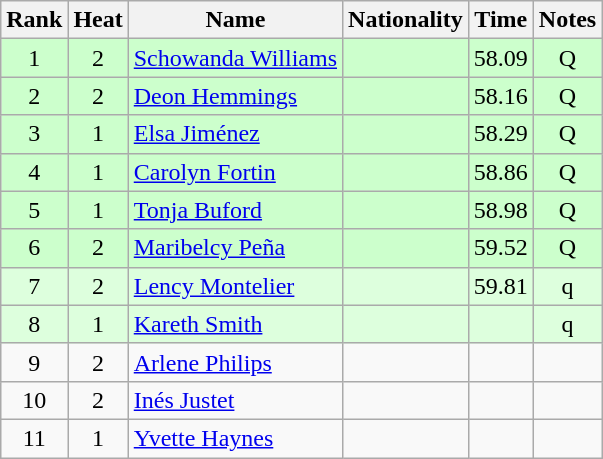<table class="wikitable sortable" style="text-align:center">
<tr>
<th>Rank</th>
<th>Heat</th>
<th>Name</th>
<th>Nationality</th>
<th>Time</th>
<th>Notes</th>
</tr>
<tr bgcolor=ccffcc>
<td>1</td>
<td>2</td>
<td align=left><a href='#'>Schowanda Williams</a></td>
<td align=left></td>
<td>58.09</td>
<td>Q</td>
</tr>
<tr bgcolor=ccffcc>
<td>2</td>
<td>2</td>
<td align=left><a href='#'>Deon Hemmings</a></td>
<td align=left></td>
<td>58.16</td>
<td>Q</td>
</tr>
<tr bgcolor=ccffcc>
<td>3</td>
<td>1</td>
<td align=left><a href='#'>Elsa Jiménez</a></td>
<td align=left></td>
<td>58.29</td>
<td>Q</td>
</tr>
<tr bgcolor=ccffcc>
<td>4</td>
<td>1</td>
<td align=left><a href='#'>Carolyn Fortin</a></td>
<td align=left></td>
<td>58.86</td>
<td>Q</td>
</tr>
<tr bgcolor=ccffcc>
<td>5</td>
<td>1</td>
<td align=left><a href='#'>Tonja Buford</a></td>
<td align=left></td>
<td>58.98</td>
<td>Q</td>
</tr>
<tr bgcolor=ccffcc>
<td>6</td>
<td>2</td>
<td align=left><a href='#'>Maribelcy Peña</a></td>
<td align=left></td>
<td>59.52</td>
<td>Q</td>
</tr>
<tr bgcolor=ddffdd>
<td>7</td>
<td>2</td>
<td align=left><a href='#'>Lency Montelier</a></td>
<td align=left></td>
<td>59.81</td>
<td>q</td>
</tr>
<tr bgcolor=ddffdd>
<td>8</td>
<td>1</td>
<td align=left><a href='#'>Kareth Smith</a></td>
<td align=left></td>
<td></td>
<td>q</td>
</tr>
<tr>
<td>9</td>
<td>2</td>
<td align=left><a href='#'>Arlene Philips</a></td>
<td align=left></td>
<td></td>
<td></td>
</tr>
<tr>
<td>10</td>
<td>2</td>
<td align=left><a href='#'>Inés Justet</a></td>
<td align=left></td>
<td></td>
<td></td>
</tr>
<tr>
<td>11</td>
<td>1</td>
<td align=left><a href='#'>Yvette Haynes</a></td>
<td align=left></td>
<td></td>
<td></td>
</tr>
</table>
